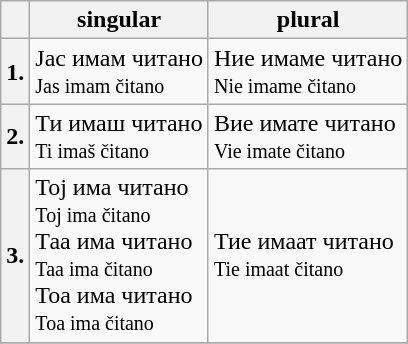<table class="wikitable">
<tr>
<th></th>
<th><span>singular</span></th>
<th><span>plural</span></th>
</tr>
<tr>
<th><span>1.</span></th>
<td>Јас имам читано<br><span><small>Jas imam čitano</small></span></td>
<td>Ние имаме читано<br><span><small>Nie imame čitano</small></span></td>
</tr>
<tr>
<th><span>2.</span></th>
<td>Ти имаш читано<br><span><small>Ti imaš čitano</small></span></td>
<td>Вие имате читано<br><span><small>Vie imate čitano</small></span></td>
</tr>
<tr>
<th><span>3.</span></th>
<td>Тој има читано<br><span><small>Toj ima čitano</small></span><br>Таа има читано<br><span><small>Taa  ima čitano</small></span><br>Тоa има читано<br><span><small>Toа ima čitano</small></span></td>
<td>Тие имаат читано<br><span><small>Tie imaat čitano</small></span></td>
</tr>
<tr>
</tr>
</table>
